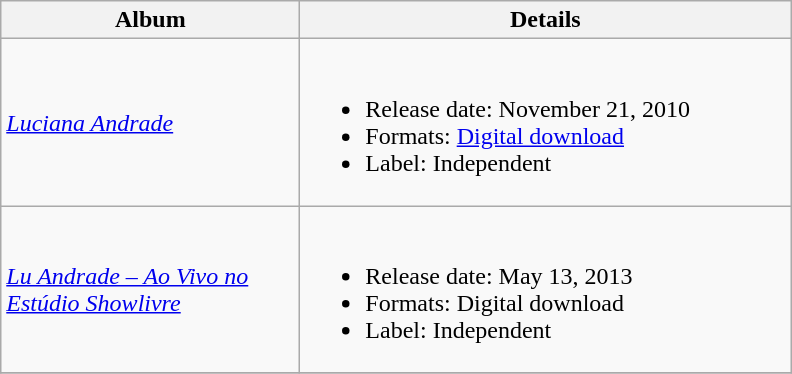<table class="wikitable">
<tr>
<th style="width:12em;">Album</th>
<th style="width:20em;">Details</th>
</tr>
<tr>
<td><em><a href='#'>Luciana Andrade</a></em></td>
<td><br><ul><li>Release date: November 21, 2010</li><li>Formats: <a href='#'>Digital download</a></li><li>Label: Independent</li></ul></td>
</tr>
<tr>
<td><em><a href='#'>Lu Andrade – Ao Vivo no Estúdio Showlivre</a></em></td>
<td><br><ul><li>Release date: May 13, 2013</li><li>Formats: Digital download</li><li>Label: Independent</li></ul></td>
</tr>
<tr>
</tr>
</table>
